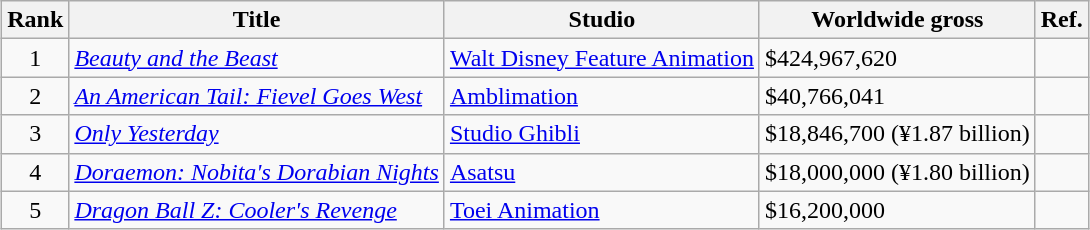<table class="wikitable sortable" style="margin:auto; margin:auto;">
<tr>
<th>Rank</th>
<th>Title</th>
<th>Studio</th>
<th>Worldwide gross</th>
<th>Ref.</th>
</tr>
<tr>
<td align="center">1</td>
<td><em><a href='#'>Beauty and the Beast</a></em></td>
<td><a href='#'>Walt Disney Feature Animation</a></td>
<td>$424,967,620</td>
<td></td>
</tr>
<tr>
<td align="center">2</td>
<td><em><a href='#'>An American Tail: Fievel Goes West</a></em></td>
<td><a href='#'>Amblimation</a></td>
<td>$40,766,041</td>
<td></td>
</tr>
<tr>
<td align="center">3</td>
<td><em><a href='#'>Only Yesterday</a></em></td>
<td><a href='#'>Studio Ghibli</a></td>
<td>$18,846,700 (¥1.87 billion)</td>
<td></td>
</tr>
<tr>
<td align="center">4</td>
<td><em><a href='#'>Doraemon: Nobita's Dorabian Nights</a></em></td>
<td><a href='#'>Asatsu</a></td>
<td>$18,000,000 (¥1.80 billion)</td>
<td></td>
</tr>
<tr>
<td align="center">5</td>
<td><em><a href='#'>Dragon Ball Z: Cooler's Revenge</a></em></td>
<td><a href='#'>Toei Animation</a></td>
<td>$16,200,000</td>
<td></td>
</tr>
</table>
